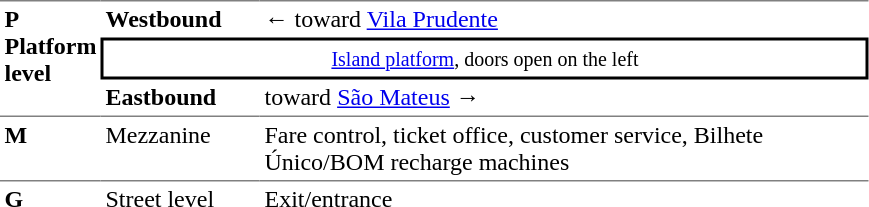<table table border=0 cellspacing=0 cellpadding=3>
<tr>
<td style="border-top:solid 1px gray;border-bottom:solid 1px gray;vertical-align:top;" rowspan=4><strong>P<br>Platform level</strong></td>
</tr>
<tr>
<td style="border-top:solid 1px gray;"><span><strong>Westbound</strong></span></td>
<td style="border-top:solid 1px gray;">←  toward <a href='#'>Vila Prudente</a></td>
</tr>
<tr>
<td style="border-top:solid 2px black;border-right:solid 2px black;border-left:solid 2px black;border-bottom:solid 2px black;text-align:center;" colspan=5><small><a href='#'>Island platform</a>, doors open on the left</small></td>
</tr>
<tr>
<td style="border-bottom:solid 1px gray;"><span><strong>Eastbound</strong></span></td>
<td style="border-bottom:solid 1px gray;"> toward <a href='#'>São Mateus</a> →</td>
</tr>
<tr>
<td style="vertical-align:top;"><strong>M</strong></td>
<td style="vertical-align:top;">Mezzanine</td>
<td style="vertical-align:top;">Fare control, ticket office, customer service, Bilhete Único/BOM recharge machines</td>
</tr>
<tr>
<td style="border-top:solid 1px gray;vertical-align:top;" width=50><strong>G</strong></td>
<td style="border-top:solid 1px gray;vertical-align:top;" width=100>Street level</td>
<td style="border-top:solid 1px gray;vertical-align:top;" width=400>Exit/entrance</td>
</tr>
</table>
